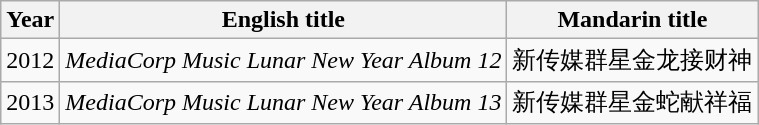<table class="wikitable sortable">
<tr>
<th>Year</th>
<th>English title</th>
<th>Mandarin title</th>
</tr>
<tr>
<td>2012</td>
<td><em>MediaCorp Music Lunar New Year Album 12</em></td>
<td>新传媒群星金龙接财神</td>
</tr>
<tr>
<td>2013</td>
<td><em>MediaCorp Music Lunar New Year Album 13</em></td>
<td>新传媒群星金蛇献祥福</td>
</tr>
</table>
